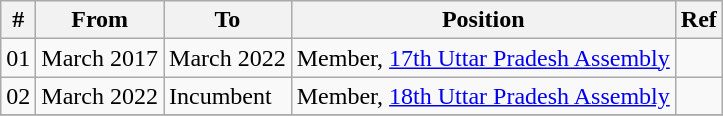<table class="wikitable sortable">
<tr>
<th>#</th>
<th>From</th>
<th>To</th>
<th>Position</th>
<th>Ref</th>
</tr>
<tr>
<td>01</td>
<td>March 2017</td>
<td>March 2022</td>
<td>Member, <a href='#'>17th Uttar Pradesh Assembly</a></td>
<td></td>
</tr>
<tr>
<td>02</td>
<td>March 2022</td>
<td>Incumbent</td>
<td>Member, <a href='#'>18th Uttar Pradesh Assembly</a></td>
<td></td>
</tr>
<tr>
</tr>
</table>
